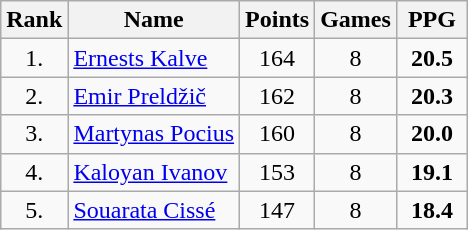<table class="wikitable" style="text-align: center;">
<tr>
<th>Rank</th>
<th>Name</th>
<th>Points</th>
<th>Games</th>
<th width=40>PPG</th>
</tr>
<tr>
<td>1.</td>
<td align="left"> <a href='#'>Ernests Kalve</a></td>
<td>164</td>
<td>8</td>
<td><strong>20.5</strong></td>
</tr>
<tr>
<td>2.</td>
<td align="left"> <a href='#'>Emir Preldžič</a></td>
<td>162</td>
<td>8</td>
<td><strong>20.3</strong></td>
</tr>
<tr>
<td>3.</td>
<td align="left"> <a href='#'>Martynas Pocius</a></td>
<td>160</td>
<td>8</td>
<td><strong>20.0</strong></td>
</tr>
<tr>
<td>4.</td>
<td align="left"> <a href='#'>Kaloyan Ivanov</a></td>
<td>153</td>
<td>8</td>
<td><strong>19.1</strong></td>
</tr>
<tr>
<td>5.</td>
<td align="left"> <a href='#'>Souarata Cissé</a></td>
<td>147</td>
<td>8</td>
<td><strong>18.4</strong></td>
</tr>
</table>
